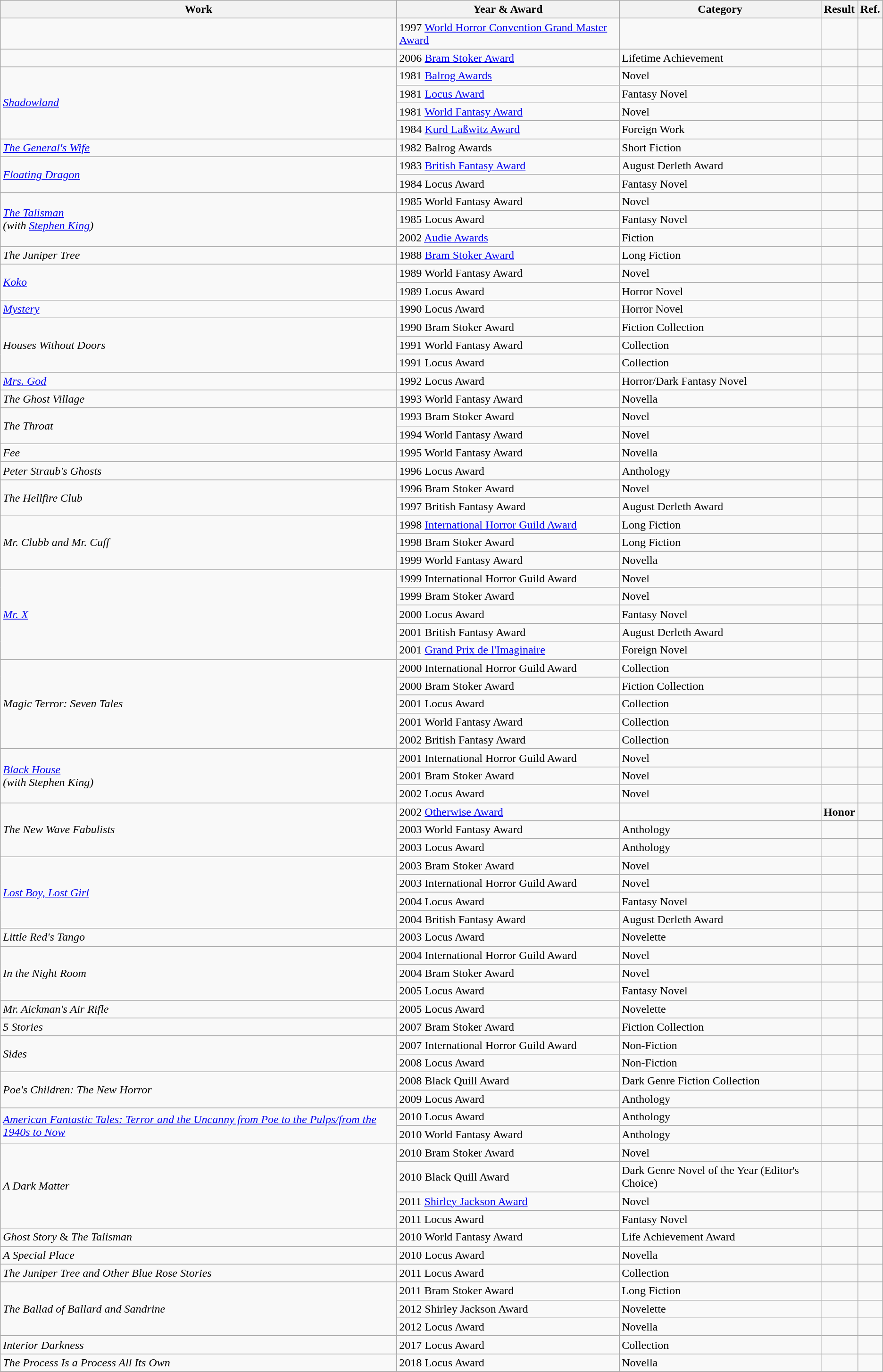<table class="wikitable">
<tr>
<th>Work</th>
<th>Year & Award</th>
<th>Category</th>
<th>Result</th>
<th>Ref.</th>
</tr>
<tr>
<td rowspan="1"></td>
<td>1997 <a href='#'>World Horror Convention Grand Master Award</a></td>
<td></td>
<td></td>
<td></td>
</tr>
<tr>
<td rowspan="1"></td>
<td>2006 <a href='#'>Bram Stoker Award</a></td>
<td>Lifetime Achievement</td>
<td></td>
<td></td>
</tr>
<tr>
<td rowspan="4"><em><a href='#'>Shadowland</a></em></td>
<td>1981 <a href='#'>Balrog Awards</a></td>
<td>Novel</td>
<td></td>
<td></td>
</tr>
<tr>
<td>1981 <a href='#'>Locus Award</a></td>
<td>Fantasy Novel</td>
<td></td>
<td></td>
</tr>
<tr>
<td>1981 <a href='#'>World Fantasy Award</a></td>
<td>Novel</td>
<td></td>
<td></td>
</tr>
<tr>
<td>1984 <a href='#'>Kurd Laßwitz Award</a></td>
<td>Foreign Work</td>
<td></td>
<td></td>
</tr>
<tr>
<td rowspan="1"><em><a href='#'>The General's Wife</a></em></td>
<td>1982 Balrog Awards</td>
<td>Short Fiction</td>
<td></td>
<td></td>
</tr>
<tr>
<td rowspan="2"><em><a href='#'>Floating Dragon</a></em></td>
<td>1983 <a href='#'>British Fantasy Award</a></td>
<td>August Derleth Award</td>
<td></td>
<td></td>
</tr>
<tr>
<td>1984 Locus Award</td>
<td>Fantasy Novel</td>
<td></td>
<td></td>
</tr>
<tr>
<td rowspan="3"><em><a href='#'>The Talisman</a></em><br><em>(with <a href='#'>Stephen King</a>)</em></td>
<td>1985 World Fantasy Award</td>
<td>Novel</td>
<td></td>
<td></td>
</tr>
<tr>
<td>1985 Locus Award</td>
<td>Fantasy Novel</td>
<td></td>
<td></td>
</tr>
<tr>
<td>2002 <a href='#'>Audie Awards</a></td>
<td>Fiction</td>
<td></td>
<td></td>
</tr>
<tr>
<td rowspan="1"><em>The Juniper Tree</em></td>
<td>1988 <a href='#'>Bram Stoker Award</a></td>
<td>Long Fiction</td>
<td></td>
<td></td>
</tr>
<tr>
<td rowspan="2"><em><a href='#'>Koko</a></em></td>
<td>1989 World Fantasy Award</td>
<td>Novel</td>
<td></td>
<td></td>
</tr>
<tr>
<td>1989 Locus Award</td>
<td>Horror Novel</td>
<td></td>
<td></td>
</tr>
<tr>
<td rowspan="1"><em><a href='#'>Mystery</a></em></td>
<td>1990 Locus Award</td>
<td>Horror Novel</td>
<td></td>
<td></td>
</tr>
<tr>
<td rowspan="3"><em>Houses Without Doors</em></td>
<td>1990 Bram Stoker Award</td>
<td>Fiction Collection</td>
<td></td>
<td></td>
</tr>
<tr>
<td>1991 World Fantasy Award</td>
<td>Collection</td>
<td></td>
<td></td>
</tr>
<tr>
<td>1991 Locus Award</td>
<td>Collection</td>
<td></td>
<td></td>
</tr>
<tr>
<td rowspan="1"><em><a href='#'>Mrs. God</a></em></td>
<td>1992 Locus Award</td>
<td>Horror/Dark Fantasy Novel</td>
<td></td>
<td></td>
</tr>
<tr>
<td rowspan="1"><em>The Ghost Village</em></td>
<td>1993 World Fantasy Award</td>
<td>Novella</td>
<td></td>
<td></td>
</tr>
<tr>
<td rowspan="2"><em>The Throat</em></td>
<td>1993 Bram Stoker Award</td>
<td>Novel</td>
<td></td>
<td></td>
</tr>
<tr>
<td>1994 World Fantasy Award</td>
<td>Novel</td>
<td></td>
<td></td>
</tr>
<tr>
<td rowspan="1"><em>Fee</em></td>
<td>1995 World Fantasy Award</td>
<td>Novella</td>
<td></td>
<td></td>
</tr>
<tr>
<td rowspan="1"><em>Peter Straub's Ghosts</em></td>
<td>1996 Locus Award</td>
<td>Anthology</td>
<td></td>
<td></td>
</tr>
<tr>
<td rowspan="2"><em>The Hellfire Club</em></td>
<td>1996 Bram Stoker Award</td>
<td>Novel</td>
<td></td>
<td></td>
</tr>
<tr>
<td>1997 British Fantasy Award</td>
<td>August Derleth Award</td>
<td></td>
<td></td>
</tr>
<tr>
<td rowspan="3"><em>Mr. Clubb and Mr. Cuff</em></td>
<td>1998 <a href='#'>International Horror Guild Award</a></td>
<td>Long Fiction</td>
<td></td>
<td></td>
</tr>
<tr>
<td>1998 Bram Stoker Award</td>
<td>Long Fiction</td>
<td></td>
<td></td>
</tr>
<tr>
<td>1999 World Fantasy Award</td>
<td>Novella</td>
<td></td>
<td></td>
</tr>
<tr>
<td rowspan="5"><em><a href='#'>Mr. X</a></em></td>
<td>1999 International Horror Guild Award</td>
<td>Novel</td>
<td></td>
<td></td>
</tr>
<tr>
<td>1999 Bram Stoker Award</td>
<td>Novel</td>
<td></td>
<td></td>
</tr>
<tr>
<td>2000 Locus Award</td>
<td>Fantasy Novel</td>
<td></td>
<td></td>
</tr>
<tr>
<td>2001 British Fantasy Award</td>
<td>August Derleth Award</td>
<td></td>
<td></td>
</tr>
<tr>
<td>2001 <a href='#'>Grand Prix de l'Imaginaire</a></td>
<td>Foreign Novel</td>
<td></td>
<td></td>
</tr>
<tr>
<td rowspan="5"><em>Magic Terror: Seven Tales</em></td>
<td>2000 International Horror Guild Award</td>
<td>Collection</td>
<td></td>
<td></td>
</tr>
<tr>
<td>2000 Bram Stoker Award</td>
<td>Fiction Collection</td>
<td></td>
<td></td>
</tr>
<tr>
<td>2001 Locus Award</td>
<td>Collection</td>
<td></td>
<td></td>
</tr>
<tr>
<td>2001 World Fantasy Award</td>
<td>Collection</td>
<td></td>
<td></td>
</tr>
<tr>
<td>2002 British Fantasy Award</td>
<td>Collection</td>
<td></td>
<td></td>
</tr>
<tr>
<td rowspan="3"><em><a href='#'>Black House</a></em><br><em>(with Stephen King)</em></td>
<td>2001 International Horror Guild Award</td>
<td>Novel</td>
<td></td>
<td></td>
</tr>
<tr>
<td>2001 Bram Stoker Award</td>
<td>Novel</td>
<td></td>
<td></td>
</tr>
<tr>
<td>2002 Locus Award</td>
<td>Novel</td>
<td></td>
<td></td>
</tr>
<tr>
<td rowspan="3"><em>The New Wave Fabulists</em></td>
<td>2002 <a href='#'>Otherwise Award</a></td>
<td></td>
<td><strong>Honor</strong></td>
<td></td>
</tr>
<tr>
<td>2003 World Fantasy Award</td>
<td>Anthology</td>
<td></td>
<td></td>
</tr>
<tr>
<td>2003 Locus Award</td>
<td>Anthology</td>
<td></td>
<td></td>
</tr>
<tr>
<td rowspan="4"><em><a href='#'>Lost Boy, Lost Girl</a></em></td>
<td>2003 Bram Stoker Award</td>
<td>Novel</td>
<td></td>
<td></td>
</tr>
<tr>
<td>2003 International Horror Guild Award</td>
<td>Novel</td>
<td></td>
<td></td>
</tr>
<tr>
<td>2004 Locus Award</td>
<td>Fantasy Novel</td>
<td></td>
<td></td>
</tr>
<tr>
<td>2004 British Fantasy Award</td>
<td>August Derleth Award</td>
<td></td>
<td></td>
</tr>
<tr>
<td rowspan="1"><em>Little Red's Tango</em></td>
<td>2003 Locus Award</td>
<td>Novelette</td>
<td></td>
<td></td>
</tr>
<tr>
<td rowspan="3"><em>In the Night Room</em></td>
<td>2004 International Horror Guild Award</td>
<td>Novel</td>
<td></td>
<td></td>
</tr>
<tr>
<td>2004 Bram Stoker Award</td>
<td>Novel</td>
<td></td>
<td></td>
</tr>
<tr>
<td>2005 Locus Award</td>
<td>Fantasy Novel</td>
<td></td>
<td></td>
</tr>
<tr>
<td rowspan="1"><em>Mr. Aickman's Air Rifle</em></td>
<td>2005 Locus Award</td>
<td>Novelette</td>
<td></td>
<td></td>
</tr>
<tr>
<td rowspan="1"><em>5 Stories</em></td>
<td>2007 Bram Stoker Award</td>
<td>Fiction Collection</td>
<td></td>
<td></td>
</tr>
<tr>
<td rowspan="2"><em>Sides</em></td>
<td>2007 International Horror Guild Award</td>
<td>Non-Fiction</td>
<td></td>
<td></td>
</tr>
<tr>
<td>2008 Locus Award</td>
<td>Non-Fiction</td>
<td></td>
<td></td>
</tr>
<tr>
<td rowspan="2"><em>Poe's Children: The New Horror</em></td>
<td>2008 Black Quill Award</td>
<td>Dark Genre Fiction Collection</td>
<td></td>
<td></td>
</tr>
<tr>
<td>2009 Locus Award</td>
<td>Anthology</td>
<td></td>
<td></td>
</tr>
<tr>
<td rowspan="2"><em><a href='#'>American Fantastic Tales: Terror and the Uncanny from Poe to the Pulps/from the 1940s to Now</a></em></td>
<td>2010 Locus Award</td>
<td>Anthology</td>
<td></td>
<td></td>
</tr>
<tr>
<td>2010 World Fantasy Award</td>
<td>Anthology</td>
<td></td>
<td></td>
</tr>
<tr>
<td rowspan="4"><em>A Dark Matter</em></td>
<td>2010 Bram Stoker Award</td>
<td>Novel</td>
<td></td>
<td></td>
</tr>
<tr>
<td>2010 Black Quill Award</td>
<td>Dark Genre Novel of the Year (Editor's Choice)</td>
<td></td>
<td></td>
</tr>
<tr>
<td>2011 <a href='#'>Shirley Jackson Award</a></td>
<td>Novel</td>
<td></td>
<td></td>
</tr>
<tr>
<td>2011 Locus Award</td>
<td>Fantasy Novel</td>
<td></td>
<td></td>
</tr>
<tr>
<td rowspan="1"><em>Ghost Story</em> & <em>The Talisman</em></td>
<td>2010 World Fantasy Award</td>
<td>Life Achievement Award</td>
<td></td>
<td></td>
</tr>
<tr>
<td rowspan="1"><em>A Special Place</em></td>
<td>2010 Locus Award</td>
<td>Novella</td>
<td></td>
<td></td>
</tr>
<tr>
<td rowspan="1"><em>The Juniper Tree and Other Blue Rose Stories</em></td>
<td>2011 Locus Award</td>
<td>Collection</td>
<td></td>
<td></td>
</tr>
<tr>
<td rowspan="3"><em>The Ballad of Ballard and Sandrine</em></td>
<td>2011 Bram Stoker Award</td>
<td>Long Fiction</td>
<td></td>
<td></td>
</tr>
<tr>
<td>2012 Shirley Jackson Award</td>
<td>Novelette</td>
<td></td>
<td></td>
</tr>
<tr>
<td>2012 Locus Award</td>
<td>Novella</td>
<td></td>
<td></td>
</tr>
<tr>
<td rowspan="1"><em>Interior Darkness</em></td>
<td>2017 Locus Award</td>
<td>Collection</td>
<td></td>
<td></td>
</tr>
<tr>
<td rowspan="1"><em>The Process Is a Process All Its Own</em></td>
<td>2018 Locus Award</td>
<td>Novella</td>
<td></td>
<td></td>
</tr>
<tr>
</tr>
</table>
